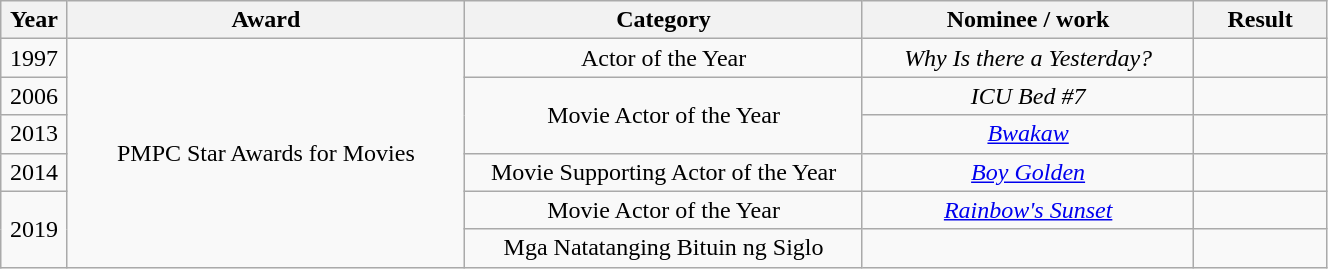<table class="wikitable sortable" style="width:70%; text-align:center;">
<tr>
<th scope="col" style="width:5%;">Year</th>
<th scope="col" style="width:30%;" class="unsortable">Award</th>
<th scope="col" style="width:30%;">Category</th>
<th scope="col" style="width:25%;">Nominee / work</th>
<th scope="col" style="width:10%;">Result</th>
</tr>
<tr>
<td>1997</td>
<td rowspan="6">PMPC Star Awards for Movies</td>
<td>Actor of the Year</td>
<td><em>Why Is there a Yesterday?</em></td>
<td></td>
</tr>
<tr>
<td>2006</td>
<td rowspan=2>Movie Actor of the Year</td>
<td><em>ICU Bed #7</em></td>
<td></td>
</tr>
<tr>
<td>2013</td>
<td><em><a href='#'>Bwakaw</a></em></td>
<td></td>
</tr>
<tr>
<td>2014</td>
<td>Movie Supporting Actor of the Year</td>
<td><em><a href='#'>Boy Golden</a></em></td>
<td></td>
</tr>
<tr>
<td rowspan=2>2019</td>
<td>Movie Actor of the Year</td>
<td><em><a href='#'>Rainbow's Sunset</a></em></td>
<td></td>
</tr>
<tr>
<td>Mga Natatanging Bituin ng Siglo</td>
<td></td>
<td></td>
</tr>
</table>
